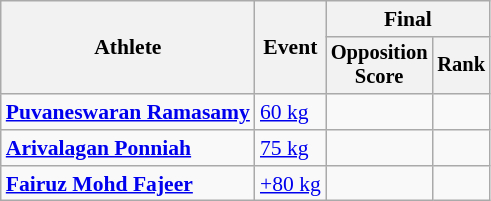<table class=wikitable style="font-size:90%">
<tr>
<th rowspan=2>Athlete</th>
<th rowspan=2>Event</th>
<th colspan=2>Final</th>
</tr>
<tr style="font-size:95%">
<th>Opposition<br>Score</th>
<th>Rank</th>
</tr>
<tr align=center>
<td align=left><strong><a href='#'>Puvaneswaran Ramasamy</a></strong></td>
<td align=left><a href='#'>60 kg</a></td>
<td></td>
<td></td>
</tr>
<tr align=center>
<td align=left><strong><a href='#'>Arivalagan Ponniah</a></strong></td>
<td align=left><a href='#'>75 kg</a></td>
<td></td>
<td></td>
</tr>
<tr align=center>
<td align=left><strong><a href='#'>Fairuz Mohd Fajeer</a></strong></td>
<td align=left><a href='#'>+80 kg</a></td>
<td></td>
<td></td>
</tr>
</table>
